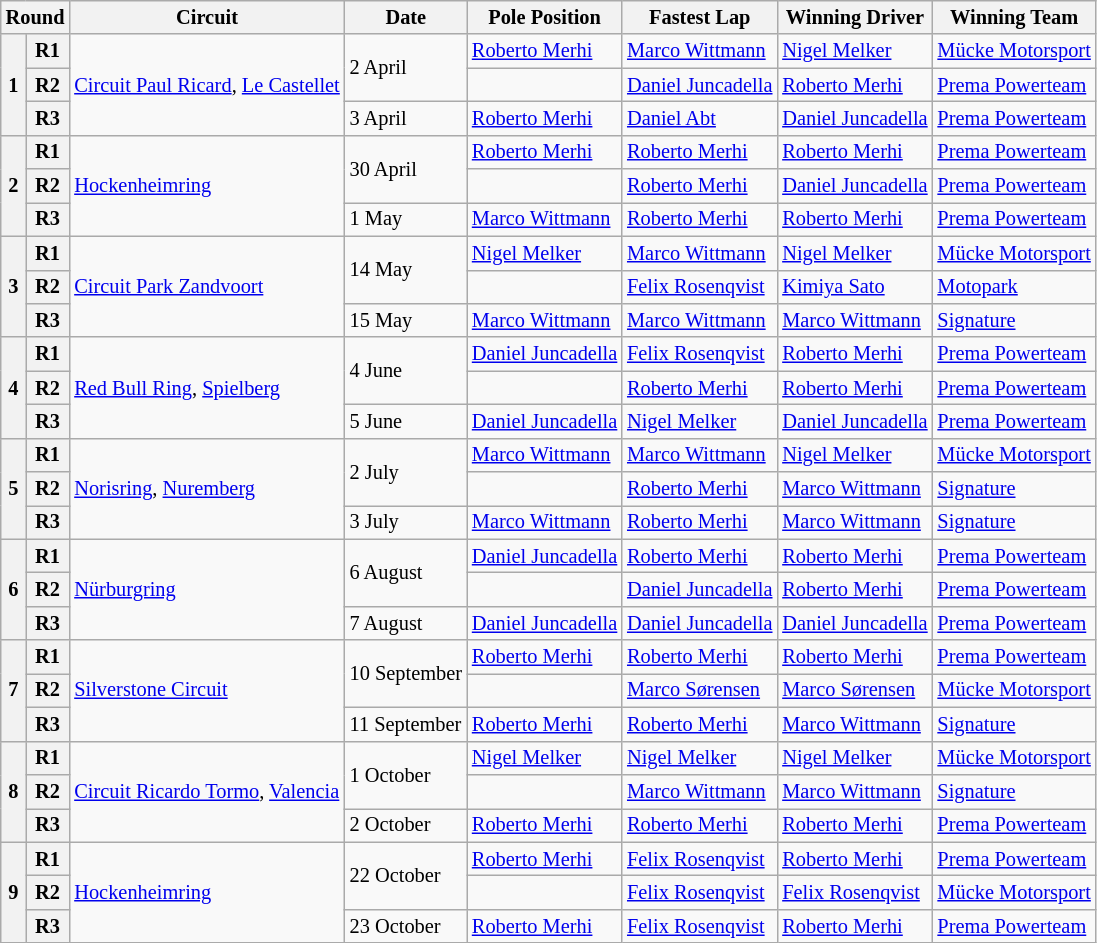<table class="wikitable" style="font-size: 85%">
<tr>
<th colspan=2>Round</th>
<th>Circuit</th>
<th>Date</th>
<th>Pole Position</th>
<th>Fastest Lap</th>
<th>Winning Driver</th>
<th>Winning Team</th>
</tr>
<tr>
<th rowspan=3>1</th>
<th>R1</th>
<td rowspan=3 nowrap> <a href='#'>Circuit Paul Ricard</a>, <a href='#'>Le Castellet</a></td>
<td rowspan=2>2 April</td>
<td> <a href='#'>Roberto Merhi</a></td>
<td> <a href='#'>Marco Wittmann</a></td>
<td> <a href='#'>Nigel Melker</a></td>
<td> <a href='#'>Mücke Motorsport</a></td>
</tr>
<tr>
<th>R2</th>
<td></td>
<td> <a href='#'>Daniel Juncadella</a></td>
<td> <a href='#'>Roberto Merhi</a></td>
<td> <a href='#'>Prema Powerteam</a></td>
</tr>
<tr>
<th>R3</th>
<td>3 April</td>
<td> <a href='#'>Roberto Merhi</a></td>
<td> <a href='#'>Daniel Abt</a></td>
<td> <a href='#'>Daniel Juncadella</a></td>
<td> <a href='#'>Prema Powerteam</a></td>
</tr>
<tr>
<th rowspan=3>2</th>
<th>R1</th>
<td rowspan=3> <a href='#'>Hockenheimring</a></td>
<td rowspan=2>30 April</td>
<td> <a href='#'>Roberto Merhi</a></td>
<td> <a href='#'>Roberto Merhi</a></td>
<td> <a href='#'>Roberto Merhi</a></td>
<td> <a href='#'>Prema Powerteam</a></td>
</tr>
<tr>
<th>R2</th>
<td></td>
<td> <a href='#'>Roberto Merhi</a></td>
<td> <a href='#'>Daniel Juncadella</a></td>
<td> <a href='#'>Prema Powerteam</a></td>
</tr>
<tr>
<th>R3</th>
<td>1 May</td>
<td> <a href='#'>Marco Wittmann</a></td>
<td> <a href='#'>Roberto Merhi</a></td>
<td> <a href='#'>Roberto Merhi</a></td>
<td> <a href='#'>Prema Powerteam</a></td>
</tr>
<tr>
<th rowspan=3>3</th>
<th>R1</th>
<td rowspan=3> <a href='#'>Circuit Park Zandvoort</a></td>
<td rowspan=2>14 May</td>
<td> <a href='#'>Nigel Melker</a></td>
<td> <a href='#'>Marco Wittmann</a></td>
<td> <a href='#'>Nigel Melker</a></td>
<td> <a href='#'>Mücke Motorsport</a></td>
</tr>
<tr>
<th>R2</th>
<td></td>
<td> <a href='#'>Felix Rosenqvist</a></td>
<td> <a href='#'>Kimiya Sato</a></td>
<td> <a href='#'>Motopark</a></td>
</tr>
<tr>
<th>R3</th>
<td>15 May</td>
<td> <a href='#'>Marco Wittmann</a></td>
<td> <a href='#'>Marco Wittmann</a></td>
<td> <a href='#'>Marco Wittmann</a></td>
<td> <a href='#'>Signature</a></td>
</tr>
<tr>
<th rowspan=3>4</th>
<th>R1</th>
<td rowspan=3> <a href='#'>Red Bull Ring</a>, <a href='#'>Spielberg</a></td>
<td rowspan=2>4 June</td>
<td> <a href='#'>Daniel Juncadella</a></td>
<td> <a href='#'>Felix Rosenqvist</a></td>
<td> <a href='#'>Roberto Merhi</a></td>
<td> <a href='#'>Prema Powerteam</a></td>
</tr>
<tr>
<th>R2</th>
<td></td>
<td> <a href='#'>Roberto Merhi</a></td>
<td> <a href='#'>Roberto Merhi</a></td>
<td> <a href='#'>Prema Powerteam</a></td>
</tr>
<tr>
<th>R3</th>
<td>5 June</td>
<td> <a href='#'>Daniel Juncadella</a></td>
<td> <a href='#'>Nigel Melker</a></td>
<td> <a href='#'>Daniel Juncadella</a></td>
<td> <a href='#'>Prema Powerteam</a></td>
</tr>
<tr>
<th rowspan=3>5</th>
<th>R1</th>
<td rowspan=3> <a href='#'>Norisring</a>, <a href='#'>Nuremberg</a></td>
<td rowspan=2>2 July</td>
<td> <a href='#'>Marco Wittmann</a></td>
<td> <a href='#'>Marco Wittmann</a></td>
<td> <a href='#'>Nigel Melker</a></td>
<td> <a href='#'>Mücke Motorsport</a></td>
</tr>
<tr>
<th>R2</th>
<td></td>
<td> <a href='#'>Roberto Merhi</a></td>
<td> <a href='#'>Marco Wittmann</a></td>
<td> <a href='#'>Signature</a></td>
</tr>
<tr>
<th>R3</th>
<td>3 July</td>
<td> <a href='#'>Marco Wittmann</a></td>
<td> <a href='#'>Roberto Merhi</a></td>
<td> <a href='#'>Marco Wittmann</a></td>
<td> <a href='#'>Signature</a></td>
</tr>
<tr>
<th rowspan=3>6</th>
<th>R1</th>
<td rowspan=3> <a href='#'>Nürburgring</a></td>
<td rowspan=2>6 August</td>
<td> <a href='#'>Daniel Juncadella</a></td>
<td> <a href='#'>Roberto Merhi</a></td>
<td> <a href='#'>Roberto Merhi</a></td>
<td> <a href='#'>Prema Powerteam</a></td>
</tr>
<tr>
<th>R2</th>
<td></td>
<td> <a href='#'>Daniel Juncadella</a></td>
<td> <a href='#'>Roberto Merhi</a></td>
<td> <a href='#'>Prema Powerteam</a></td>
</tr>
<tr>
<th>R3</th>
<td>7 August</td>
<td nowrap> <a href='#'>Daniel Juncadella</a></td>
<td nowrap> <a href='#'>Daniel Juncadella</a></td>
<td nowrap> <a href='#'>Daniel Juncadella</a></td>
<td> <a href='#'>Prema Powerteam</a></td>
</tr>
<tr>
<th rowspan=3>7</th>
<th>R1</th>
<td rowspan=3> <a href='#'>Silverstone Circuit</a></td>
<td rowspan=2 nowrap>10 September</td>
<td> <a href='#'>Roberto Merhi</a></td>
<td> <a href='#'>Roberto Merhi</a></td>
<td> <a href='#'>Roberto Merhi</a></td>
<td> <a href='#'>Prema Powerteam</a></td>
</tr>
<tr>
<th>R2</th>
<td></td>
<td> <a href='#'>Marco Sørensen</a></td>
<td> <a href='#'>Marco Sørensen</a></td>
<td> <a href='#'>Mücke Motorsport</a></td>
</tr>
<tr>
<th>R3</th>
<td>11 September</td>
<td> <a href='#'>Roberto Merhi</a></td>
<td> <a href='#'>Roberto Merhi</a></td>
<td> <a href='#'>Marco Wittmann</a></td>
<td> <a href='#'>Signature</a></td>
</tr>
<tr>
<th rowspan=3>8</th>
<th>R1</th>
<td rowspan=3> <a href='#'>Circuit Ricardo Tormo</a>, <a href='#'>Valencia</a></td>
<td rowspan=2>1 October</td>
<td> <a href='#'>Nigel Melker</a></td>
<td> <a href='#'>Nigel Melker</a></td>
<td> <a href='#'>Nigel Melker</a></td>
<td> <a href='#'>Mücke Motorsport</a></td>
</tr>
<tr>
<th>R2</th>
<td></td>
<td> <a href='#'>Marco Wittmann</a></td>
<td> <a href='#'>Marco Wittmann</a></td>
<td> <a href='#'>Signature</a></td>
</tr>
<tr>
<th>R3</th>
<td>2 October</td>
<td> <a href='#'>Roberto Merhi</a></td>
<td> <a href='#'>Roberto Merhi</a></td>
<td> <a href='#'>Roberto Merhi</a></td>
<td> <a href='#'>Prema Powerteam</a></td>
</tr>
<tr>
<th rowspan=3>9</th>
<th>R1</th>
<td rowspan=3> <a href='#'>Hockenheimring</a></td>
<td rowspan=2>22 October</td>
<td> <a href='#'>Roberto Merhi</a></td>
<td> <a href='#'>Felix Rosenqvist</a></td>
<td> <a href='#'>Roberto Merhi</a></td>
<td> <a href='#'>Prema Powerteam</a></td>
</tr>
<tr>
<th>R2</th>
<td></td>
<td> <a href='#'>Felix Rosenqvist</a></td>
<td> <a href='#'>Felix Rosenqvist</a></td>
<td> <a href='#'>Mücke Motorsport</a></td>
</tr>
<tr>
<th>R3</th>
<td>23 October</td>
<td> <a href='#'>Roberto Merhi</a></td>
<td> <a href='#'>Felix Rosenqvist</a></td>
<td> <a href='#'>Roberto Merhi</a></td>
<td> <a href='#'>Prema Powerteam</a></td>
</tr>
</table>
